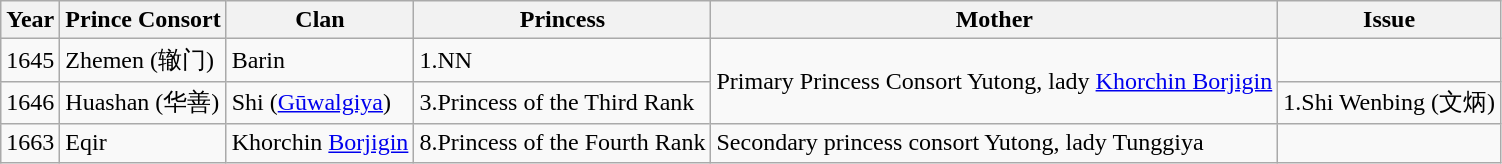<table class="wikitable">
<tr>
<th>Year</th>
<th>Prince Consort</th>
<th>Clan</th>
<th>Princess</th>
<th>Mother</th>
<th>Issue</th>
</tr>
<tr>
<td>1645</td>
<td>Zhemen (辙门)</td>
<td>Barin</td>
<td>1.NN</td>
<td rowspan="2">Primary Princess Consort Yutong, lady <a href='#'>Khorchin Borjigin</a></td>
<td></td>
</tr>
<tr>
<td>1646</td>
<td>Huashan (华善)</td>
<td>Shi (<a href='#'>Gūwalgiya</a>)</td>
<td>3.Princess of the Third Rank</td>
<td>1.Shi Wenbing (文炳)</td>
</tr>
<tr>
<td>1663</td>
<td>Eqir</td>
<td>Khorchin <a href='#'>Borjigin</a></td>
<td>8.Princess of the Fourth Rank</td>
<td>Secondary princess consort Yutong, lady Tunggiya</td>
<td></td>
</tr>
</table>
